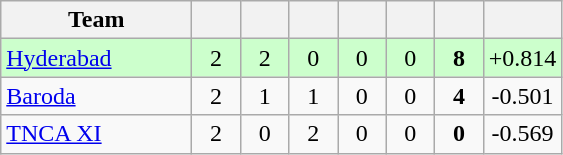<table class="wikitable" style="text-align:center">
<tr>
<th style="width:120px">Team</th>
<th style="width:25px"></th>
<th style="width:25px"></th>
<th style="width:25px"></th>
<th style="width:25px"></th>
<th style="width:25px"></th>
<th style="width:25px"></th>
<th style="width:40px;"></th>
</tr>
<tr style="background:#cfc;">
<td style="text-align:left"><a href='#'>Hyderabad</a></td>
<td>2</td>
<td>2</td>
<td>0</td>
<td>0</td>
<td>0</td>
<td><strong>8</strong></td>
<td>+0.814</td>
</tr>
<tr>
<td style="text-align:left"><a href='#'>Baroda</a></td>
<td>2</td>
<td>1</td>
<td>1</td>
<td>0</td>
<td>0</td>
<td><strong>4</strong></td>
<td>-0.501</td>
</tr>
<tr>
<td style="text-align:left"><a href='#'>TNCA XI</a></td>
<td>2</td>
<td>0</td>
<td>2</td>
<td>0</td>
<td>0</td>
<td><strong>0</strong></td>
<td>-0.569</td>
</tr>
</table>
